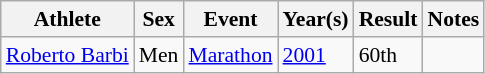<table class="wikitable" style="font-size:90%;">
<tr>
<th>Athlete</th>
<th>Sex</th>
<th>Event</th>
<th>Year(s)</th>
<th>Result</th>
<th>Notes</th>
</tr>
<tr>
<td><a href='#'>Roberto Barbi</a></td>
<td>Men</td>
<td><a href='#'>Marathon</a></td>
<td><a href='#'>2001</a></td>
<td>60th</td>
<td></td>
</tr>
</table>
